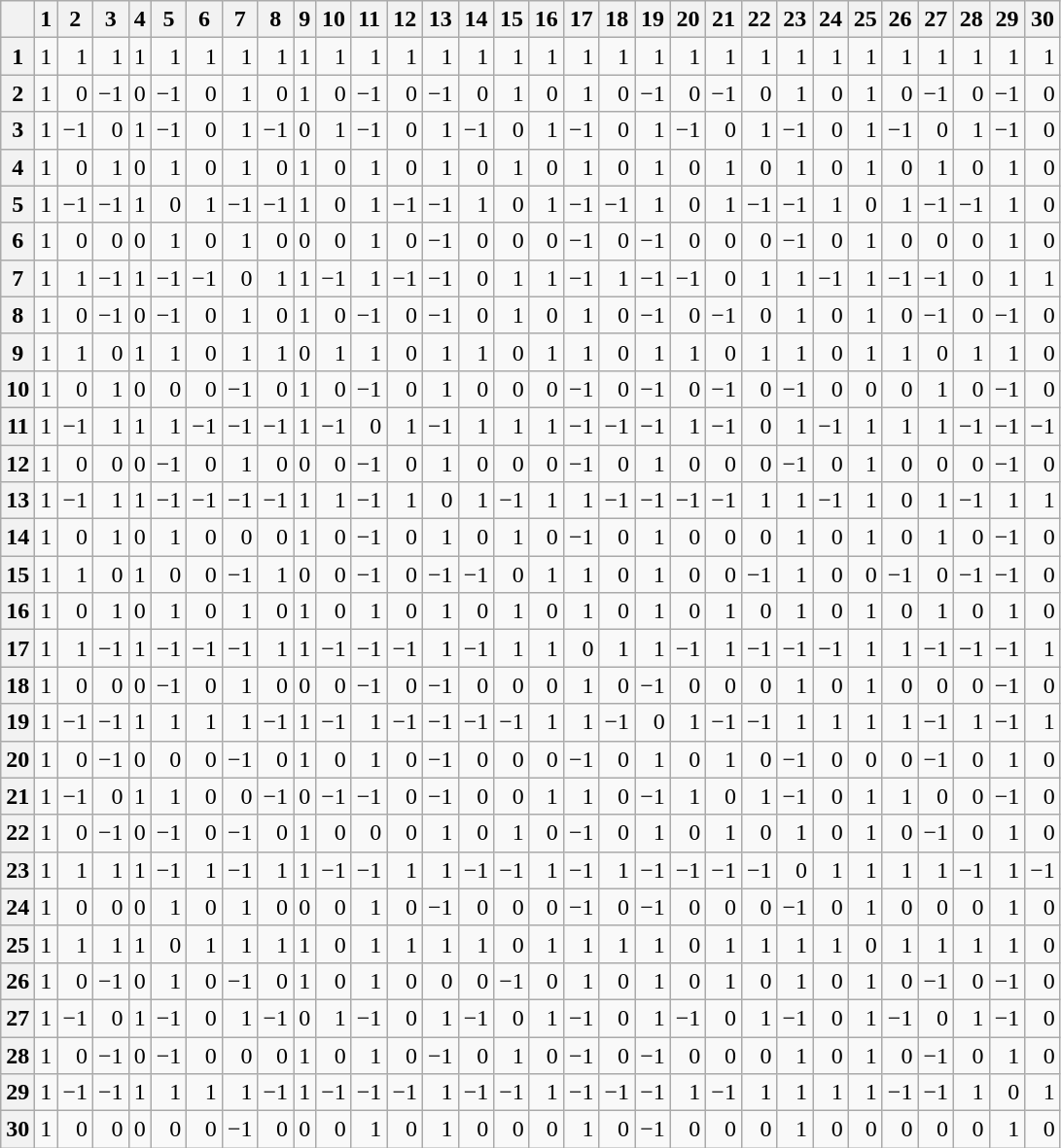<table class="wikitable" style="text-align:right">
<tr>
<th></th>
<th>1</th>
<th>2</th>
<th>3</th>
<th>4</th>
<th>5</th>
<th>6</th>
<th>7</th>
<th>8</th>
<th>9</th>
<th>10</th>
<th>11</th>
<th>12</th>
<th>13</th>
<th>14</th>
<th>15</th>
<th>16</th>
<th>17</th>
<th>18</th>
<th>19</th>
<th>20</th>
<th>21</th>
<th>22</th>
<th>23</th>
<th>24</th>
<th>25</th>
<th>26</th>
<th>27</th>
<th>28</th>
<th>29</th>
<th>30</th>
</tr>
<tr>
<th>1</th>
<td>1</td>
<td>1</td>
<td>1</td>
<td>1</td>
<td>1</td>
<td>1</td>
<td>1</td>
<td>1</td>
<td>1</td>
<td>1</td>
<td>1</td>
<td>1</td>
<td>1</td>
<td>1</td>
<td>1</td>
<td>1</td>
<td>1</td>
<td>1</td>
<td>1</td>
<td>1</td>
<td>1</td>
<td>1</td>
<td>1</td>
<td>1</td>
<td>1</td>
<td>1</td>
<td>1</td>
<td>1</td>
<td>1</td>
<td>1</td>
</tr>
<tr>
<th>2</th>
<td>1</td>
<td>0</td>
<td>−1</td>
<td>0</td>
<td>−1</td>
<td>0</td>
<td>1</td>
<td>0</td>
<td>1</td>
<td>0</td>
<td>−1</td>
<td>0</td>
<td>−1</td>
<td>0</td>
<td>1</td>
<td>0</td>
<td>1</td>
<td>0</td>
<td>−1</td>
<td>0</td>
<td>−1</td>
<td>0</td>
<td>1</td>
<td>0</td>
<td>1</td>
<td>0</td>
<td>−1</td>
<td>0</td>
<td>−1</td>
<td>0</td>
</tr>
<tr>
<th>3</th>
<td>1</td>
<td>−1</td>
<td>0</td>
<td>1</td>
<td>−1</td>
<td>0</td>
<td>1</td>
<td>−1</td>
<td>0</td>
<td>1</td>
<td>−1</td>
<td>0</td>
<td>1</td>
<td>−1</td>
<td>0</td>
<td>1</td>
<td>−1</td>
<td>0</td>
<td>1</td>
<td>−1</td>
<td>0</td>
<td>1</td>
<td>−1</td>
<td>0</td>
<td>1</td>
<td>−1</td>
<td>0</td>
<td>1</td>
<td>−1</td>
<td>0</td>
</tr>
<tr>
<th>4</th>
<td>1</td>
<td>0</td>
<td>1</td>
<td>0</td>
<td>1</td>
<td>0</td>
<td>1</td>
<td>0</td>
<td>1</td>
<td>0</td>
<td>1</td>
<td>0</td>
<td>1</td>
<td>0</td>
<td>1</td>
<td>0</td>
<td>1</td>
<td>0</td>
<td>1</td>
<td>0</td>
<td>1</td>
<td>0</td>
<td>1</td>
<td>0</td>
<td>1</td>
<td>0</td>
<td>1</td>
<td>0</td>
<td>1</td>
<td>0</td>
</tr>
<tr>
<th>5</th>
<td>1</td>
<td>−1</td>
<td>−1</td>
<td>1</td>
<td>0</td>
<td>1</td>
<td>−1</td>
<td>−1</td>
<td>1</td>
<td>0</td>
<td>1</td>
<td>−1</td>
<td>−1</td>
<td>1</td>
<td>0</td>
<td>1</td>
<td>−1</td>
<td>−1</td>
<td>1</td>
<td>0</td>
<td>1</td>
<td>−1</td>
<td>−1</td>
<td>1</td>
<td>0</td>
<td>1</td>
<td>−1</td>
<td>−1</td>
<td>1</td>
<td>0</td>
</tr>
<tr>
<th>6</th>
<td>1</td>
<td>0</td>
<td>0</td>
<td>0</td>
<td>1</td>
<td>0</td>
<td>1</td>
<td>0</td>
<td>0</td>
<td>0</td>
<td>1</td>
<td>0</td>
<td>−1</td>
<td>0</td>
<td>0</td>
<td>0</td>
<td>−1</td>
<td>0</td>
<td>−1</td>
<td>0</td>
<td>0</td>
<td>0</td>
<td>−1</td>
<td>0</td>
<td>1</td>
<td>0</td>
<td>0</td>
<td>0</td>
<td>1</td>
<td>0</td>
</tr>
<tr>
<th>7</th>
<td>1</td>
<td>1</td>
<td>−1</td>
<td>1</td>
<td>−1</td>
<td>−1</td>
<td>0</td>
<td>1</td>
<td>1</td>
<td>−1</td>
<td>1</td>
<td>−1</td>
<td>−1</td>
<td>0</td>
<td>1</td>
<td>1</td>
<td>−1</td>
<td>1</td>
<td>−1</td>
<td>−1</td>
<td>0</td>
<td>1</td>
<td>1</td>
<td>−1</td>
<td>1</td>
<td>−1</td>
<td>−1</td>
<td>0</td>
<td>1</td>
<td>1</td>
</tr>
<tr>
<th>8</th>
<td>1</td>
<td>0</td>
<td>−1</td>
<td>0</td>
<td>−1</td>
<td>0</td>
<td>1</td>
<td>0</td>
<td>1</td>
<td>0</td>
<td>−1</td>
<td>0</td>
<td>−1</td>
<td>0</td>
<td>1</td>
<td>0</td>
<td>1</td>
<td>0</td>
<td>−1</td>
<td>0</td>
<td>−1</td>
<td>0</td>
<td>1</td>
<td>0</td>
<td>1</td>
<td>0</td>
<td>−1</td>
<td>0</td>
<td>−1</td>
<td>0</td>
</tr>
<tr>
<th>9</th>
<td>1</td>
<td>1</td>
<td>0</td>
<td>1</td>
<td>1</td>
<td>0</td>
<td>1</td>
<td>1</td>
<td>0</td>
<td>1</td>
<td>1</td>
<td>0</td>
<td>1</td>
<td>1</td>
<td>0</td>
<td>1</td>
<td>1</td>
<td>0</td>
<td>1</td>
<td>1</td>
<td>0</td>
<td>1</td>
<td>1</td>
<td>0</td>
<td>1</td>
<td>1</td>
<td>0</td>
<td>1</td>
<td>1</td>
<td>0</td>
</tr>
<tr>
<th>10</th>
<td>1</td>
<td>0</td>
<td>1</td>
<td>0</td>
<td>0</td>
<td>0</td>
<td>−1</td>
<td>0</td>
<td>1</td>
<td>0</td>
<td>−1</td>
<td>0</td>
<td>1</td>
<td>0</td>
<td>0</td>
<td>0</td>
<td>−1</td>
<td>0</td>
<td>−1</td>
<td>0</td>
<td>−1</td>
<td>0</td>
<td>−1</td>
<td>0</td>
<td>0</td>
<td>0</td>
<td>1</td>
<td>0</td>
<td>−1</td>
<td>0</td>
</tr>
<tr>
<th>11</th>
<td>1</td>
<td>−1</td>
<td>1</td>
<td>1</td>
<td>1</td>
<td>−1</td>
<td>−1</td>
<td>−1</td>
<td>1</td>
<td>−1</td>
<td>0</td>
<td>1</td>
<td>−1</td>
<td>1</td>
<td>1</td>
<td>1</td>
<td>−1</td>
<td>−1</td>
<td>−1</td>
<td>1</td>
<td>−1</td>
<td>0</td>
<td>1</td>
<td>−1</td>
<td>1</td>
<td>1</td>
<td>1</td>
<td>−1</td>
<td>−1</td>
<td>−1</td>
</tr>
<tr>
<th>12</th>
<td>1</td>
<td>0</td>
<td>0</td>
<td>0</td>
<td>−1</td>
<td>0</td>
<td>1</td>
<td>0</td>
<td>0</td>
<td>0</td>
<td>−1</td>
<td>0</td>
<td>1</td>
<td>0</td>
<td>0</td>
<td>0</td>
<td>−1</td>
<td>0</td>
<td>1</td>
<td>0</td>
<td>0</td>
<td>0</td>
<td>−1</td>
<td>0</td>
<td>1</td>
<td>0</td>
<td>0</td>
<td>0</td>
<td>−1</td>
<td>0</td>
</tr>
<tr>
<th>13</th>
<td>1</td>
<td>−1</td>
<td>1</td>
<td>1</td>
<td>−1</td>
<td>−1</td>
<td>−1</td>
<td>−1</td>
<td>1</td>
<td>1</td>
<td>−1</td>
<td>1</td>
<td>0</td>
<td>1</td>
<td>−1</td>
<td>1</td>
<td>1</td>
<td>−1</td>
<td>−1</td>
<td>−1</td>
<td>−1</td>
<td>1</td>
<td>1</td>
<td>−1</td>
<td>1</td>
<td>0</td>
<td>1</td>
<td>−1</td>
<td>1</td>
<td>1</td>
</tr>
<tr>
<th>14</th>
<td>1</td>
<td>0</td>
<td>1</td>
<td>0</td>
<td>1</td>
<td>0</td>
<td>0</td>
<td>0</td>
<td>1</td>
<td>0</td>
<td>−1</td>
<td>0</td>
<td>1</td>
<td>0</td>
<td>1</td>
<td>0</td>
<td>−1</td>
<td>0</td>
<td>1</td>
<td>0</td>
<td>0</td>
<td>0</td>
<td>1</td>
<td>0</td>
<td>1</td>
<td>0</td>
<td>1</td>
<td>0</td>
<td>−1</td>
<td>0</td>
</tr>
<tr>
<th>15</th>
<td>1</td>
<td>1</td>
<td>0</td>
<td>1</td>
<td>0</td>
<td>0</td>
<td>−1</td>
<td>1</td>
<td>0</td>
<td>0</td>
<td>−1</td>
<td>0</td>
<td>−1</td>
<td>−1</td>
<td>0</td>
<td>1</td>
<td>1</td>
<td>0</td>
<td>1</td>
<td>0</td>
<td>0</td>
<td>−1</td>
<td>1</td>
<td>0</td>
<td>0</td>
<td>−1</td>
<td>0</td>
<td>−1</td>
<td>−1</td>
<td>0</td>
</tr>
<tr>
<th>16</th>
<td>1</td>
<td>0</td>
<td>1</td>
<td>0</td>
<td>1</td>
<td>0</td>
<td>1</td>
<td>0</td>
<td>1</td>
<td>0</td>
<td>1</td>
<td>0</td>
<td>1</td>
<td>0</td>
<td>1</td>
<td>0</td>
<td>1</td>
<td>0</td>
<td>1</td>
<td>0</td>
<td>1</td>
<td>0</td>
<td>1</td>
<td>0</td>
<td>1</td>
<td>0</td>
<td>1</td>
<td>0</td>
<td>1</td>
<td>0</td>
</tr>
<tr>
<th>17</th>
<td>1</td>
<td>1</td>
<td>−1</td>
<td>1</td>
<td>−1</td>
<td>−1</td>
<td>−1</td>
<td>1</td>
<td>1</td>
<td>−1</td>
<td>−1</td>
<td>−1</td>
<td>1</td>
<td>−1</td>
<td>1</td>
<td>1</td>
<td>0</td>
<td>1</td>
<td>1</td>
<td>−1</td>
<td>1</td>
<td>−1</td>
<td>−1</td>
<td>−1</td>
<td>1</td>
<td>1</td>
<td>−1</td>
<td>−1</td>
<td>−1</td>
<td>1</td>
</tr>
<tr>
<th>18</th>
<td>1</td>
<td>0</td>
<td>0</td>
<td>0</td>
<td>−1</td>
<td>0</td>
<td>1</td>
<td>0</td>
<td>0</td>
<td>0</td>
<td>−1</td>
<td>0</td>
<td>−1</td>
<td>0</td>
<td>0</td>
<td>0</td>
<td>1</td>
<td>0</td>
<td>−1</td>
<td>0</td>
<td>0</td>
<td>0</td>
<td>1</td>
<td>0</td>
<td>1</td>
<td>0</td>
<td>0</td>
<td>0</td>
<td>−1</td>
<td>0</td>
</tr>
<tr>
<th>19</th>
<td>1</td>
<td>−1</td>
<td>−1</td>
<td>1</td>
<td>1</td>
<td>1</td>
<td>1</td>
<td>−1</td>
<td>1</td>
<td>−1</td>
<td>1</td>
<td>−1</td>
<td>−1</td>
<td>−1</td>
<td>−1</td>
<td>1</td>
<td>1</td>
<td>−1</td>
<td>0</td>
<td>1</td>
<td>−1</td>
<td>−1</td>
<td>1</td>
<td>1</td>
<td>1</td>
<td>1</td>
<td>−1</td>
<td>1</td>
<td>−1</td>
<td>1</td>
</tr>
<tr>
<th>20</th>
<td>1</td>
<td>0</td>
<td>−1</td>
<td>0</td>
<td>0</td>
<td>0</td>
<td>−1</td>
<td>0</td>
<td>1</td>
<td>0</td>
<td>1</td>
<td>0</td>
<td>−1</td>
<td>0</td>
<td>0</td>
<td>0</td>
<td>−1</td>
<td>0</td>
<td>1</td>
<td>0</td>
<td>1</td>
<td>0</td>
<td>−1</td>
<td>0</td>
<td>0</td>
<td>0</td>
<td>−1</td>
<td>0</td>
<td>1</td>
<td>0</td>
</tr>
<tr>
<th>21</th>
<td>1</td>
<td>−1</td>
<td>0</td>
<td>1</td>
<td>1</td>
<td>0</td>
<td>0</td>
<td>−1</td>
<td>0</td>
<td>−1</td>
<td>−1</td>
<td>0</td>
<td>−1</td>
<td>0</td>
<td>0</td>
<td>1</td>
<td>1</td>
<td>0</td>
<td>−1</td>
<td>1</td>
<td>0</td>
<td>1</td>
<td>−1</td>
<td>0</td>
<td>1</td>
<td>1</td>
<td>0</td>
<td>0</td>
<td>−1</td>
<td>0</td>
</tr>
<tr>
<th>22</th>
<td>1</td>
<td>0</td>
<td>−1</td>
<td>0</td>
<td>−1</td>
<td>0</td>
<td>−1</td>
<td>0</td>
<td>1</td>
<td>0</td>
<td>0</td>
<td>0</td>
<td>1</td>
<td>0</td>
<td>1</td>
<td>0</td>
<td>−1</td>
<td>0</td>
<td>1</td>
<td>0</td>
<td>1</td>
<td>0</td>
<td>1</td>
<td>0</td>
<td>1</td>
<td>0</td>
<td>−1</td>
<td>0</td>
<td>1</td>
<td>0</td>
</tr>
<tr>
<th>23</th>
<td>1</td>
<td>1</td>
<td>1</td>
<td>1</td>
<td>−1</td>
<td>1</td>
<td>−1</td>
<td>1</td>
<td>1</td>
<td>−1</td>
<td>−1</td>
<td>1</td>
<td>1</td>
<td>−1</td>
<td>−1</td>
<td>1</td>
<td>−1</td>
<td>1</td>
<td>−1</td>
<td>−1</td>
<td>−1</td>
<td>−1</td>
<td>0</td>
<td>1</td>
<td>1</td>
<td>1</td>
<td>1</td>
<td>−1</td>
<td>1</td>
<td>−1</td>
</tr>
<tr>
<th>24</th>
<td>1</td>
<td>0</td>
<td>0</td>
<td>0</td>
<td>1</td>
<td>0</td>
<td>1</td>
<td>0</td>
<td>0</td>
<td>0</td>
<td>1</td>
<td>0</td>
<td>−1</td>
<td>0</td>
<td>0</td>
<td>0</td>
<td>−1</td>
<td>0</td>
<td>−1</td>
<td>0</td>
<td>0</td>
<td>0</td>
<td>−1</td>
<td>0</td>
<td>1</td>
<td>0</td>
<td>0</td>
<td>0</td>
<td>1</td>
<td>0</td>
</tr>
<tr>
<th>25</th>
<td>1</td>
<td>1</td>
<td>1</td>
<td>1</td>
<td>0</td>
<td>1</td>
<td>1</td>
<td>1</td>
<td>1</td>
<td>0</td>
<td>1</td>
<td>1</td>
<td>1</td>
<td>1</td>
<td>0</td>
<td>1</td>
<td>1</td>
<td>1</td>
<td>1</td>
<td>0</td>
<td>1</td>
<td>1</td>
<td>1</td>
<td>1</td>
<td>0</td>
<td>1</td>
<td>1</td>
<td>1</td>
<td>1</td>
<td>0</td>
</tr>
<tr>
<th>26</th>
<td>1</td>
<td>0</td>
<td>−1</td>
<td>0</td>
<td>1</td>
<td>0</td>
<td>−1</td>
<td>0</td>
<td>1</td>
<td>0</td>
<td>1</td>
<td>0</td>
<td>0</td>
<td>0</td>
<td>−1</td>
<td>0</td>
<td>1</td>
<td>0</td>
<td>1</td>
<td>0</td>
<td>1</td>
<td>0</td>
<td>1</td>
<td>0</td>
<td>1</td>
<td>0</td>
<td>−1</td>
<td>0</td>
<td>−1</td>
<td>0</td>
</tr>
<tr>
<th>27</th>
<td>1</td>
<td>−1</td>
<td>0</td>
<td>1</td>
<td>−1</td>
<td>0</td>
<td>1</td>
<td>−1</td>
<td>0</td>
<td>1</td>
<td>−1</td>
<td>0</td>
<td>1</td>
<td>−1</td>
<td>0</td>
<td>1</td>
<td>−1</td>
<td>0</td>
<td>1</td>
<td>−1</td>
<td>0</td>
<td>1</td>
<td>−1</td>
<td>0</td>
<td>1</td>
<td>−1</td>
<td>0</td>
<td>1</td>
<td>−1</td>
<td>0</td>
</tr>
<tr>
<th>28</th>
<td>1</td>
<td>0</td>
<td>−1</td>
<td>0</td>
<td>−1</td>
<td>0</td>
<td>0</td>
<td>0</td>
<td>1</td>
<td>0</td>
<td>1</td>
<td>0</td>
<td>−1</td>
<td>0</td>
<td>1</td>
<td>0</td>
<td>−1</td>
<td>0</td>
<td>−1</td>
<td>0</td>
<td>0</td>
<td>0</td>
<td>1</td>
<td>0</td>
<td>1</td>
<td>0</td>
<td>−1</td>
<td>0</td>
<td>1</td>
<td>0</td>
</tr>
<tr>
<th>29</th>
<td>1</td>
<td>−1</td>
<td>−1</td>
<td>1</td>
<td>1</td>
<td>1</td>
<td>1</td>
<td>−1</td>
<td>1</td>
<td>−1</td>
<td>−1</td>
<td>−1</td>
<td>1</td>
<td>−1</td>
<td>−1</td>
<td>1</td>
<td>−1</td>
<td>−1</td>
<td>−1</td>
<td>1</td>
<td>−1</td>
<td>1</td>
<td>1</td>
<td>1</td>
<td>1</td>
<td>−1</td>
<td>−1</td>
<td>1</td>
<td>0</td>
<td>1</td>
</tr>
<tr>
<th>30</th>
<td>1</td>
<td>0</td>
<td>0</td>
<td>0</td>
<td>0</td>
<td>0</td>
<td>−1</td>
<td>0</td>
<td>0</td>
<td>0</td>
<td>1</td>
<td>0</td>
<td>1</td>
<td>0</td>
<td>0</td>
<td>0</td>
<td>1</td>
<td>0</td>
<td>−1</td>
<td>0</td>
<td>0</td>
<td>0</td>
<td>1</td>
<td>0</td>
<td>0</td>
<td>0</td>
<td>0</td>
<td>0</td>
<td>1</td>
<td>0</td>
</tr>
</table>
